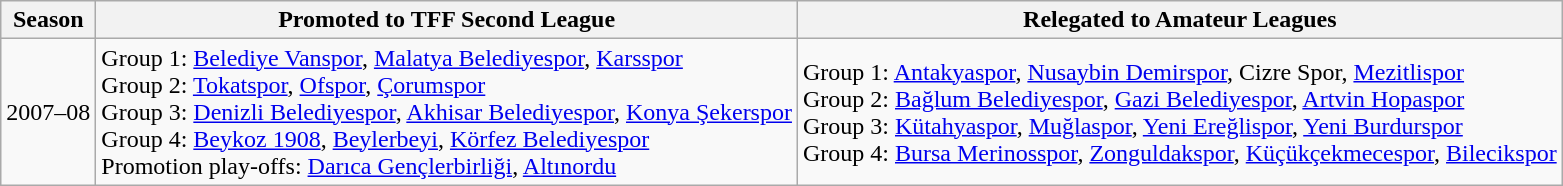<table class="wikitable">
<tr>
<th>Season</th>
<th>Promoted to TFF Second League</th>
<th>Relegated to Amateur Leagues</th>
</tr>
<tr>
<td>2007–08</td>
<td>Group 1: <a href='#'>Belediye Vanspor</a>, <a href='#'>Malatya Belediyespor</a>, <a href='#'>Karsspor</a><br>Group 2: <a href='#'>Tokatspor</a>, <a href='#'>Ofspor</a>, <a href='#'>Çorumspor</a><br>Group 3: <a href='#'>Denizli Belediyespor</a>, <a href='#'>Akhisar Belediyespor</a>, <a href='#'>Konya Şekerspor</a><br>Group 4: <a href='#'>Beykoz 1908</a>, <a href='#'>Beylerbeyi</a>, <a href='#'>Körfez Belediyespor</a><br>Promotion play-offs: <a href='#'>Darıca Gençlerbirliği</a>, <a href='#'>Altınordu</a></td>
<td>Group 1: <a href='#'>Antakyaspor</a>, <a href='#'>Nusaybin Demirspor</a>, Cizre Spor, <a href='#'>Mezitlispor</a><br> Group 2: <a href='#'>Bağlum Belediyespor</a>, <a href='#'>Gazi Belediyespor</a>, <a href='#'>Artvin Hopaspor</a><br> Group 3: <a href='#'>Kütahyaspor</a>, <a href='#'>Muğlaspor</a>, <a href='#'>Yeni Ereğlispor</a>, <a href='#'>Yeni Burdurspor</a><br> Group 4: <a href='#'>Bursa Merinosspor</a>, <a href='#'>Zonguldakspor</a>, <a href='#'>Küçükçekmecespor</a>, <a href='#'>Bilecikspor</a></td>
</tr>
</table>
